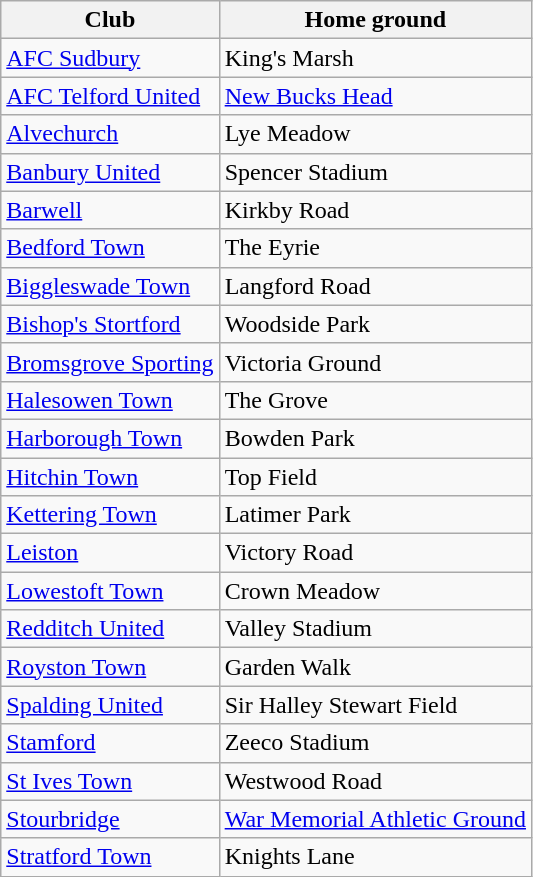<table class="wikitable">
<tr>
<th>Club</th>
<th>Home ground</th>
</tr>
<tr>
<td><a href='#'>AFC Sudbury</a></td>
<td>King's Marsh</td>
</tr>
<tr>
<td><a href='#'>AFC Telford United</a></td>
<td><a href='#'>New Bucks Head</a></td>
</tr>
<tr>
<td><a href='#'>Alvechurch</a></td>
<td>Lye Meadow</td>
</tr>
<tr>
<td><a href='#'>Banbury United</a></td>
<td>Spencer Stadium</td>
</tr>
<tr>
<td><a href='#'>Barwell</a></td>
<td>Kirkby Road</td>
</tr>
<tr>
<td><a href='#'>Bedford Town</a></td>
<td>The Eyrie</td>
</tr>
<tr>
<td><a href='#'>Biggleswade Town</a></td>
<td>Langford Road</td>
</tr>
<tr>
<td><a href='#'>Bishop's Stortford</a></td>
<td>Woodside Park</td>
</tr>
<tr>
<td><a href='#'>Bromsgrove Sporting</a></td>
<td>Victoria Ground</td>
</tr>
<tr>
<td><a href='#'>Halesowen Town</a></td>
<td>The Grove</td>
</tr>
<tr>
<td><a href='#'>Harborough Town</a></td>
<td>Bowden Park</td>
</tr>
<tr>
<td><a href='#'>Hitchin Town</a></td>
<td>Top Field</td>
</tr>
<tr>
<td><a href='#'>Kettering Town</a></td>
<td>Latimer Park</td>
</tr>
<tr>
<td><a href='#'>Leiston</a></td>
<td>Victory Road</td>
</tr>
<tr>
<td><a href='#'>Lowestoft Town</a></td>
<td>Crown Meadow</td>
</tr>
<tr>
<td><a href='#'>Redditch United</a></td>
<td>Valley Stadium</td>
</tr>
<tr>
<td><a href='#'>Royston Town</a></td>
<td>Garden Walk</td>
</tr>
<tr>
<td><a href='#'>Spalding United</a></td>
<td>Sir Halley Stewart Field</td>
</tr>
<tr>
<td><a href='#'>Stamford</a></td>
<td>Zeeco Stadium</td>
</tr>
<tr>
<td><a href='#'>St Ives Town</a></td>
<td>Westwood Road</td>
</tr>
<tr>
<td><a href='#'>Stourbridge</a></td>
<td><a href='#'>War Memorial Athletic Ground</a></td>
</tr>
<tr>
<td><a href='#'>Stratford Town</a></td>
<td>Knights Lane</td>
</tr>
</table>
